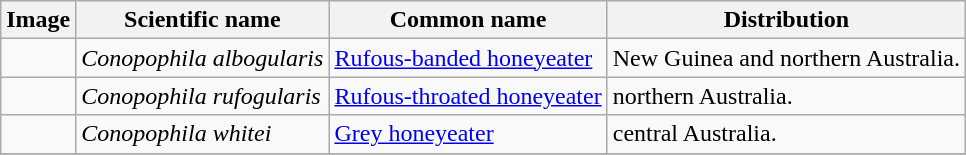<table class="wikitable">
<tr>
<th>Image</th>
<th>Scientific name</th>
<th>Common name</th>
<th>Distribution</th>
</tr>
<tr>
<td></td>
<td><em>Conopophila albogularis</em></td>
<td><a href='#'>Rufous-banded honeyeater</a></td>
<td>New Guinea and northern Australia.</td>
</tr>
<tr>
<td></td>
<td><em>Conopophila rufogularis</em></td>
<td><a href='#'>Rufous-throated honeyeater</a></td>
<td>northern Australia.</td>
</tr>
<tr>
<td></td>
<td><em>Conopophila whitei</em></td>
<td><a href='#'>Grey honeyeater</a></td>
<td>central Australia.</td>
</tr>
<tr>
</tr>
</table>
